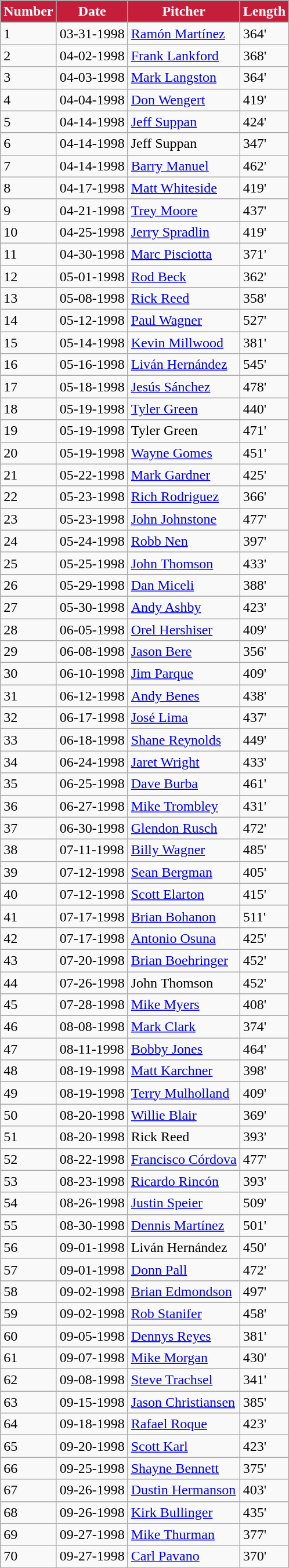<table class="wikitable sortable">
<tr>
<th style="background:#c41e3a;color:white;">Number</th>
<th style="background:#c41e3a;color:white;">Date</th>
<th style="background:#c41e3a;color:white;">Pitcher</th>
<th style="background:#c41e3a;color:white;">Length</th>
</tr>
<tr>
<td>1</td>
<td>03-31-1998</td>
<td><a href='#'>Ramón Martínez</a></td>
<td>364'</td>
</tr>
<tr>
<td>2</td>
<td>04-02-1998</td>
<td><a href='#'>Frank Lankford</a></td>
<td>368'</td>
</tr>
<tr>
<td>3</td>
<td>04-03-1998</td>
<td><a href='#'>Mark Langston</a></td>
<td>364'</td>
</tr>
<tr>
<td>4</td>
<td>04-04-1998</td>
<td><a href='#'>Don Wengert</a></td>
<td>419'</td>
</tr>
<tr>
<td>5</td>
<td>04-14-1998</td>
<td><a href='#'>Jeff Suppan</a></td>
<td>424'</td>
</tr>
<tr>
<td>6</td>
<td>04-14-1998</td>
<td>Jeff Suppan</td>
<td>347'</td>
</tr>
<tr>
<td>7</td>
<td>04-14-1998</td>
<td><a href='#'>Barry Manuel</a></td>
<td>462'</td>
</tr>
<tr>
<td>8</td>
<td>04-17-1998</td>
<td><a href='#'>Matt Whiteside</a></td>
<td>419'</td>
</tr>
<tr>
<td>9</td>
<td>04-21-1998</td>
<td><a href='#'>Trey Moore</a></td>
<td>437'</td>
</tr>
<tr>
<td>10</td>
<td>04-25-1998</td>
<td><a href='#'>Jerry Spradlin</a></td>
<td>419'</td>
</tr>
<tr>
<td>11</td>
<td>04-30-1998</td>
<td><a href='#'>Marc Pisciotta</a></td>
<td>371'</td>
</tr>
<tr>
<td>12</td>
<td>05-01-1998</td>
<td><a href='#'>Rod Beck</a></td>
<td>362'</td>
</tr>
<tr>
<td>13</td>
<td>05-08-1998</td>
<td><a href='#'>Rick Reed</a></td>
<td>358'</td>
</tr>
<tr>
<td>14</td>
<td>05-12-1998</td>
<td><a href='#'>Paul Wagner</a></td>
<td>527'</td>
</tr>
<tr>
<td>15</td>
<td>05-14-1998</td>
<td><a href='#'>Kevin Millwood</a></td>
<td>381'</td>
</tr>
<tr>
<td>16</td>
<td>05-16-1998</td>
<td><a href='#'>Liván Hernández</a></td>
<td>545'</td>
</tr>
<tr>
<td>17</td>
<td>05-18-1998</td>
<td><a href='#'>Jesús Sánchez</a></td>
<td>478'</td>
</tr>
<tr>
<td>18</td>
<td>05-19-1998</td>
<td><a href='#'>Tyler Green</a></td>
<td>440'</td>
</tr>
<tr>
<td>19</td>
<td>05-19-1998</td>
<td>Tyler Green</td>
<td>471'</td>
</tr>
<tr>
<td>20</td>
<td>05-19-1998</td>
<td><a href='#'>Wayne Gomes</a></td>
<td>451'</td>
</tr>
<tr>
<td>21</td>
<td>05-22-1998</td>
<td><a href='#'>Mark Gardner</a></td>
<td>425'</td>
</tr>
<tr>
<td>22</td>
<td>05-23-1998</td>
<td><a href='#'>Rich Rodriguez</a></td>
<td>366'</td>
</tr>
<tr>
<td>23</td>
<td>05-23-1998</td>
<td><a href='#'>John Johnstone</a></td>
<td>477'</td>
</tr>
<tr>
<td>24</td>
<td>05-24-1998</td>
<td><a href='#'>Robb Nen</a></td>
<td>397'</td>
</tr>
<tr>
<td>25</td>
<td>05-25-1998</td>
<td><a href='#'>John Thomson</a></td>
<td>433'</td>
</tr>
<tr>
<td>26</td>
<td>05-29-1998</td>
<td><a href='#'>Dan Miceli</a></td>
<td>388'</td>
</tr>
<tr>
<td>27</td>
<td>05-30-1998</td>
<td><a href='#'>Andy Ashby</a></td>
<td>423'</td>
</tr>
<tr>
<td>28</td>
<td>06-05-1998</td>
<td><a href='#'>Orel Hershiser</a></td>
<td>409'</td>
</tr>
<tr>
<td>29</td>
<td>06-08-1998</td>
<td><a href='#'>Jason Bere</a></td>
<td>356'</td>
</tr>
<tr>
<td>30</td>
<td>06-10-1998</td>
<td><a href='#'>Jim Parque</a></td>
<td>409'</td>
</tr>
<tr>
<td>31</td>
<td>06-12-1998</td>
<td><a href='#'>Andy Benes</a></td>
<td>438'</td>
</tr>
<tr>
<td>32</td>
<td>06-17-1998</td>
<td><a href='#'>José Lima</a></td>
<td>437'</td>
</tr>
<tr>
<td>33</td>
<td>06-18-1998</td>
<td><a href='#'>Shane Reynolds</a></td>
<td>449'</td>
</tr>
<tr>
<td>34</td>
<td>06-24-1998</td>
<td><a href='#'>Jaret Wright</a></td>
<td>433'</td>
</tr>
<tr>
<td>35</td>
<td>06-25-1998</td>
<td><a href='#'>Dave Burba</a></td>
<td>461'</td>
</tr>
<tr>
<td>36</td>
<td>06-27-1998</td>
<td><a href='#'>Mike Trombley</a></td>
<td>431'</td>
</tr>
<tr>
<td>37</td>
<td>06-30-1998</td>
<td><a href='#'>Glendon Rusch</a></td>
<td>472'</td>
</tr>
<tr>
<td>38</td>
<td>07-11-1998</td>
<td><a href='#'>Billy Wagner</a></td>
<td>485'</td>
</tr>
<tr>
<td>39</td>
<td>07-12-1998</td>
<td><a href='#'>Sean Bergman</a></td>
<td>405'</td>
</tr>
<tr>
<td>40</td>
<td>07-12-1998</td>
<td><a href='#'>Scott Elarton</a></td>
<td>415'</td>
</tr>
<tr>
<td>41</td>
<td>07-17-1998</td>
<td><a href='#'>Brian Bohanon</a></td>
<td>511'</td>
</tr>
<tr>
<td>42</td>
<td>07-17-1998</td>
<td><a href='#'>Antonio Osuna</a></td>
<td>425'</td>
</tr>
<tr>
<td>43</td>
<td>07-20-1998</td>
<td><a href='#'>Brian Boehringer</a></td>
<td>452'</td>
</tr>
<tr>
<td>44</td>
<td>07-26-1998</td>
<td>John Thomson</td>
<td>452'</td>
</tr>
<tr>
<td>45</td>
<td>07-28-1998</td>
<td><a href='#'>Mike Myers</a></td>
<td>408'</td>
</tr>
<tr>
<td>46</td>
<td>08-08-1998</td>
<td><a href='#'>Mark Clark</a></td>
<td>374'</td>
</tr>
<tr>
<td>47</td>
<td>08-11-1998</td>
<td><a href='#'>Bobby Jones</a></td>
<td>464'</td>
</tr>
<tr>
<td>48</td>
<td>08-19-1998</td>
<td><a href='#'>Matt Karchner</a></td>
<td>398'</td>
</tr>
<tr>
<td>49</td>
<td>08-19-1998</td>
<td><a href='#'>Terry Mulholland</a></td>
<td>409'</td>
</tr>
<tr>
<td>50</td>
<td>08-20-1998</td>
<td><a href='#'>Willie Blair</a></td>
<td>369'</td>
</tr>
<tr>
<td>51</td>
<td>08-20-1998</td>
<td>Rick Reed</td>
<td>393'</td>
</tr>
<tr>
<td>52</td>
<td>08-22-1998</td>
<td><a href='#'>Francisco Córdova</a></td>
<td>477'</td>
</tr>
<tr>
<td>53</td>
<td>08-23-1998</td>
<td><a href='#'>Ricardo Rincón</a></td>
<td>393'</td>
</tr>
<tr>
<td>54</td>
<td>08-26-1998</td>
<td><a href='#'>Justin Speier</a></td>
<td>509'</td>
</tr>
<tr>
<td>55</td>
<td>08-30-1998</td>
<td><a href='#'>Dennis Martínez</a></td>
<td>501'</td>
</tr>
<tr>
<td>56</td>
<td>09-01-1998</td>
<td>Liván Hernández</td>
<td>450'</td>
</tr>
<tr>
<td>57</td>
<td>09-01-1998</td>
<td><a href='#'>Donn Pall</a></td>
<td>472'</td>
</tr>
<tr>
<td>58</td>
<td>09-02-1998</td>
<td><a href='#'>Brian Edmondson</a></td>
<td>497'</td>
</tr>
<tr>
<td>59</td>
<td>09-02-1998</td>
<td><a href='#'>Rob Stanifer</a></td>
<td>458'</td>
</tr>
<tr>
<td>60</td>
<td>09-05-1998</td>
<td><a href='#'>Dennys Reyes</a></td>
<td>381'</td>
</tr>
<tr>
<td>61</td>
<td>09-07-1998</td>
<td><a href='#'>Mike Morgan</a></td>
<td>430'</td>
</tr>
<tr>
<td>62</td>
<td>09-08-1998</td>
<td><a href='#'>Steve Trachsel</a></td>
<td>341'</td>
</tr>
<tr>
<td>63</td>
<td>09-15-1998</td>
<td><a href='#'>Jason Christiansen</a></td>
<td>385'</td>
</tr>
<tr>
<td>64</td>
<td>09-18-1998</td>
<td><a href='#'>Rafael Roque</a></td>
<td>423'</td>
</tr>
<tr>
<td>65</td>
<td>09-20-1998</td>
<td><a href='#'>Scott Karl</a></td>
<td>423'</td>
</tr>
<tr>
<td>66</td>
<td>09-25-1998</td>
<td><a href='#'>Shayne Bennett</a></td>
<td>375'</td>
</tr>
<tr>
<td>67</td>
<td>09-26-1998</td>
<td><a href='#'>Dustin Hermanson</a></td>
<td>403'</td>
</tr>
<tr>
<td>68</td>
<td>09-26-1998</td>
<td><a href='#'>Kirk Bullinger</a></td>
<td>435'</td>
</tr>
<tr>
<td>69</td>
<td>09-27-1998</td>
<td><a href='#'>Mike Thurman</a></td>
<td>377'</td>
</tr>
<tr>
<td>70</td>
<td>09-27-1998</td>
<td><a href='#'>Carl Pavano</a></td>
<td>370'</td>
</tr>
<tr>
</tr>
</table>
